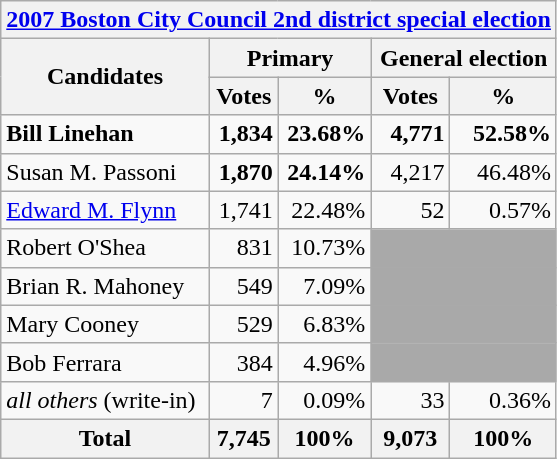<table class=wikitable>
<tr>
<th colspan=5><a href='#'>2007 Boston City Council 2nd district special election</a></th>
</tr>
<tr>
<th colspan=1 rowspan=2><strong>Candidates</strong></th>
<th colspan=2><strong>Primary</strong></th>
<th colspan=2><strong>General election</strong></th>
</tr>
<tr>
<th>Votes</th>
<th>%</th>
<th>Votes</th>
<th>%</th>
</tr>
<tr>
<td><strong>Bill Linehan</strong></td>
<td align="right"><strong>1,834</strong></td>
<td align="right"><strong>23.68%</strong></td>
<td align="right"><strong>4,771</strong></td>
<td align="right"><strong>52.58%</strong></td>
</tr>
<tr>
<td>Susan M. Passoni</td>
<td align="right"><strong>1,870</strong></td>
<td align="right"><strong>24.14%</strong></td>
<td align="right">4,217</td>
<td align="right">46.48%</td>
</tr>
<tr>
<td><a href='#'>Edward M. Flynn</a></td>
<td align="right">1,741</td>
<td align="right">22.48%</td>
<td align="right">52</td>
<td align="right">0.57%</td>
</tr>
<tr>
<td>Robert O'Shea</td>
<td align="right">831</td>
<td align="right">10.73%</td>
<td colspan=2 bgcolor=darkgray> </td>
</tr>
<tr>
<td>Brian R. Mahoney</td>
<td align="right">549</td>
<td align="right">7.09%</td>
<td colspan=2 bgcolor=darkgray> </td>
</tr>
<tr>
<td>Mary Cooney</td>
<td align="right">529</td>
<td align="right">6.83%</td>
<td colspan=2 bgcolor=darkgray> </td>
</tr>
<tr>
<td>Bob Ferrara</td>
<td align="right">384</td>
<td align="right">4.96%</td>
<td colspan=2 bgcolor=darkgray> </td>
</tr>
<tr>
<td><em>all others</em> (write-in)</td>
<td align="right">7</td>
<td align="right">0.09%</td>
<td align="right">33</td>
<td align="right">0.36%</td>
</tr>
<tr>
<th><strong>Total</strong></th>
<th align="right"><strong>7,745</strong></th>
<th align="right"><strong>100%</strong></th>
<th align="right"><strong>9,073</strong></th>
<th align="right"><strong>100%</strong></th>
</tr>
</table>
